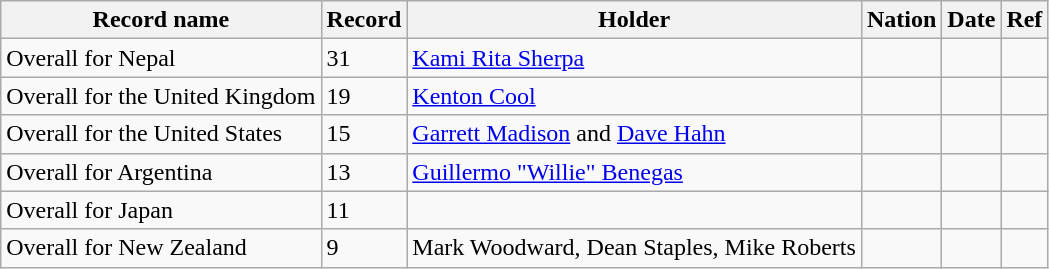<table class="wikitable sortable">
<tr>
<th>Record name</th>
<th>Record</th>
<th>Holder</th>
<th>Nation</th>
<th>Date</th>
<th>Ref</th>
</tr>
<tr>
<td>Overall for Nepal</td>
<td>31</td>
<td><a href='#'>Kami Rita Sherpa</a></td>
<td></td>
<td></td>
<td></td>
</tr>
<tr>
<td>Overall for the United Kingdom</td>
<td>19</td>
<td><a href='#'>Kenton Cool</a></td>
<td></td>
<td></td>
<td></td>
</tr>
<tr>
<td>Overall for the United States</td>
<td>15</td>
<td><a href='#'>Garrett Madison</a> and <a href='#'>Dave Hahn</a></td>
<td></td>
<td></td>
<td></td>
</tr>
<tr>
<td>Overall for Argentina</td>
<td>13</td>
<td><a href='#'>Guillermo "Willie" Benegas</a></td>
<td></td>
<td></td>
<td></td>
</tr>
<tr>
<td>Overall for Japan</td>
<td>11</td>
<td></td>
<td></td>
<td></td>
<td></td>
</tr>
<tr>
<td>Overall for New Zealand</td>
<td>9</td>
<td>Mark Woodward, Dean Staples, Mike Roberts</td>
<td></td>
<td></td>
<td></td>
</tr>
</table>
